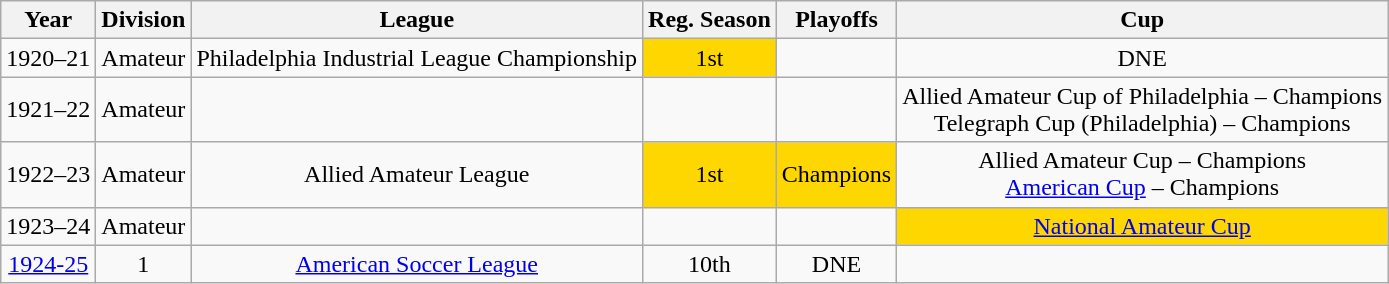<table class="wikitable">
<tr>
<th align="center";>Year</th>
<th align="center";>Division</th>
<th align="center";>League</th>
<th align="center";>Reg. Season</th>
<th align="center";>Playoffs</th>
<th align="center";>Cup</th>
</tr>
<tr>
<td align="center";>1920–21</td>
<td align="center";>Amateur</td>
<td align="center";>Philadelphia Industrial League Championship</td>
<td align="center"; bgcolor=gold>1st</td>
<td></td>
<td align="center";>DNE</td>
</tr>
<tr>
<td align="center";>1921–22</td>
<td align="center";>Amateur</td>
<td></td>
<td></td>
<td></td>
<td align="center";>Allied Amateur Cup of Philadelphia – Champions<br>Telegraph Cup (Philadelphia) – Champions</td>
</tr>
<tr>
<td align="center";>1922–23</td>
<td align="center";>Amateur</td>
<td align="center";>Allied Amateur League</td>
<td align="center"; bgcolor=gold>1st</td>
<td align="center"; bgcolor=gold>Champions</td>
<td align="center";>Allied Amateur Cup – Champions<br><a href='#'>American Cup</a> – Champions</td>
</tr>
<tr>
<td align="center";>1923–24</td>
<td align="center";>Amateur</td>
<td></td>
<td></td>
<td></td>
<td align="center"; bgcolor=gold><a href='#'>National Amateur Cup</a></td>
</tr>
<tr>
<td align="center";><a href='#'>1924-25</a></td>
<td align="center";>1</td>
<td align="center";><a href='#'>American Soccer League</a></td>
<td align="center";>10th</td>
<td align="center";>DNE</td>
</tr>
</table>
